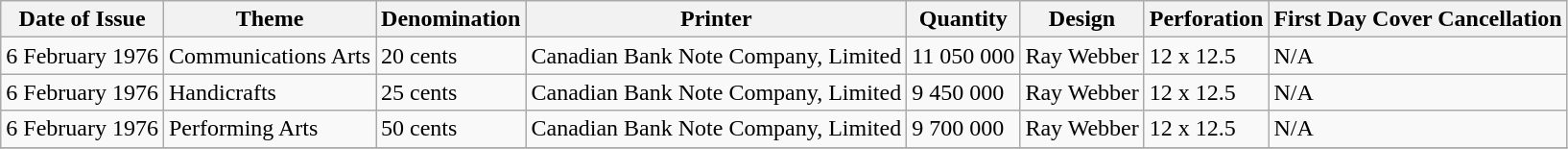<table class="wikitable sortable">
<tr>
<th>Date of Issue</th>
<th>Theme</th>
<th>Denomination</th>
<th>Printer</th>
<th>Quantity</th>
<th>Design</th>
<th>Perforation</th>
<th>First Day Cover Cancellation</th>
</tr>
<tr>
<td>6 February 1976 </td>
<td>Communications Arts</td>
<td>20 cents</td>
<td>Canadian Bank Note Company, Limited</td>
<td>11 050 000</td>
<td>Ray Webber</td>
<td>12 x 12.5</td>
<td>N/A</td>
</tr>
<tr>
<td>6 February 1976</td>
<td>Handicrafts</td>
<td>25 cents</td>
<td>Canadian Bank Note Company, Limited</td>
<td>9 450 000</td>
<td>Ray Webber</td>
<td>12 x 12.5</td>
<td>N/A</td>
</tr>
<tr>
<td>6 February 1976</td>
<td>Performing Arts</td>
<td>50 cents</td>
<td>Canadian Bank Note Company, Limited</td>
<td>9 700 000</td>
<td>Ray Webber</td>
<td>12 x 12.5</td>
<td>N/A</td>
</tr>
<tr>
</tr>
</table>
